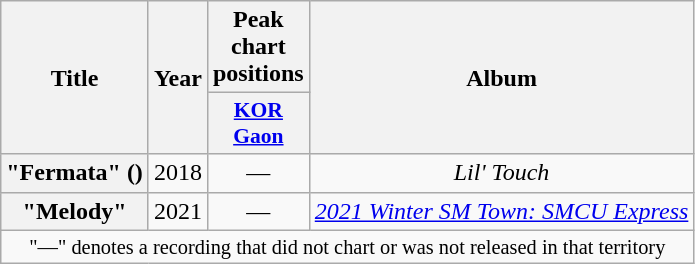<table class="wikitable plainrowheaders" style="text-align:center">
<tr>
<th scope="col" rowspan="2">Title</th>
<th scope="col" rowspan="2">Year</th>
<th scope="col">Peak chart<br>positions</th>
<th scope="col" rowspan="2">Album</th>
</tr>
<tr>
<th scope="col" style="font-size:90%; width:2.5em"><a href='#'>KOR<br>Gaon</a></th>
</tr>
<tr>
<th scope="row">"Fermata" ()</th>
<td>2018</td>
<td>—</td>
<td><em>Lil' Touch</em></td>
</tr>
<tr>
<th scope="row">"Melody"</th>
<td>2021</td>
<td>—</td>
<td><em><a href='#'>2021 Winter SM Town: SMCU Express</a></em></td>
</tr>
<tr>
<td colspan="6" style="font-size:85%">"—" denotes a recording that did not chart or was not released in that territory</td>
</tr>
</table>
